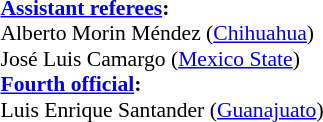<table style="width:50%; font-size:90%;">
<tr>
<td><br><strong><a href='#'>Assistant referees</a>:</strong>
<br>Alberto Morin Méndez (<a href='#'>Chihuahua</a>)
<br>José Luis Camargo (<a href='#'>Mexico State</a>)
<br><strong><a href='#'>Fourth official</a>:</strong>
<br>Luis Enrique Santander (<a href='#'>Guanajuato</a>)</td>
</tr>
</table>
